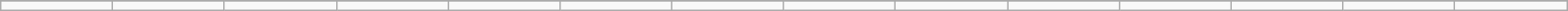<table class="wikitable sortable" style="width:90%; text-align:center;">
<tr style="font-weight:bold; background:#828A8F; color:#9E1B32;" || Hands || 40 || Bench Press || Vert jump || Broad jump || 3 cone drill || 20-yd shuttle || 60-yd shuttle|| Ref>
</tr>
<tr>
<td></td>
<td></td>
<td></td>
<td></td>
<td></td>
<td></td>
<td></td>
<td></td>
<td></td>
<td></td>
<td></td>
<td></td>
<td></td>
<td></td>
</tr>
</table>
